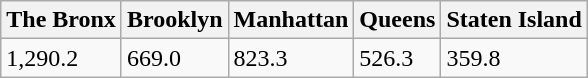<table class="wikitable">
<tr>
<th>The Bronx</th>
<th>Brooklyn</th>
<th>Manhattan</th>
<th>Queens</th>
<th>Staten Island</th>
</tr>
<tr>
<td>1,290.2</td>
<td>669.0</td>
<td>823.3</td>
<td>526.3</td>
<td>359.8</td>
</tr>
</table>
